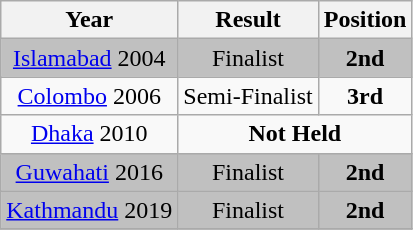<table class="wikitable" style="text-align: center;">
<tr>
<th>Year</th>
<th>Result</th>
<th>Position</th>
</tr>
<tr style="background:silver;">
<td> <a href='#'>Islamabad</a> 2004</td>
<td>Finalist</td>
<td><strong>2nd</strong></td>
</tr>
<tr style="background:bronze;">
<td> <a href='#'>Colombo</a> 2006</td>
<td>Semi-Finalist</td>
<td><strong>3rd</strong></td>
</tr>
<tr>
<td> <a href='#'>Dhaka</a> 2010</td>
<td rowspan="1" colspan="2" align="center"><strong>Not Held</strong></td>
</tr>
<tr style="background:silver;">
<td> <a href='#'>Guwahati</a> 2016</td>
<td>Finalist</td>
<td><strong>2nd</strong></td>
</tr>
<tr style="background:silver;">
<td> <a href='#'>Kathmandu</a> 2019</td>
<td>Finalist</td>
<td><strong>2nd</strong></td>
</tr>
<tr style="background:silver;">
</tr>
</table>
